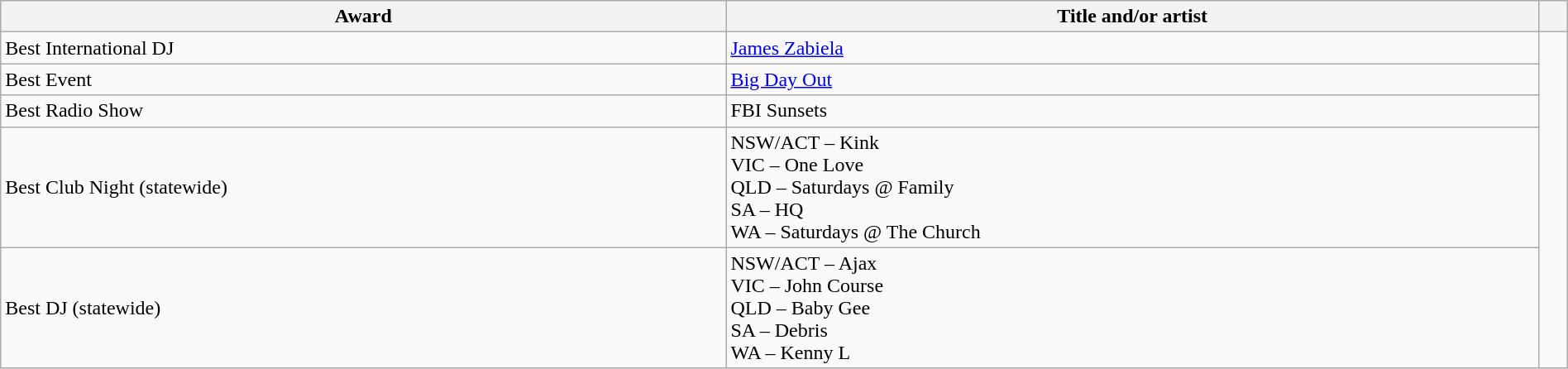<table class="wikitable" width="100%">
<tr>
<th>Award</th>
<th scope="col">Title and/or artist</th>
<th scope="col"></th>
</tr>
<tr>
<td>Best International DJ</td>
<td><a href='#'>James Zabiela</a></td>
<td rowspan="5"></td>
</tr>
<tr>
<td>Best Event</td>
<td><a href='#'>Big Day Out</a></td>
</tr>
<tr>
<td>Best Radio Show</td>
<td>FBI Sunsets</td>
</tr>
<tr>
<td>Best Club Night (statewide)</td>
<td>NSW/ACT – Kink<br>VIC – One Love<br>QLD – Saturdays @ Family<br>SA – HQ<br>WA – Saturdays @ The Church</td>
</tr>
<tr>
<td>Best DJ (statewide)</td>
<td>NSW/ACT – Ajax<br>VIC – John Course<br>QLD – Baby Gee<br>SA – Debris<br>WA – Kenny L</td>
</tr>
</table>
